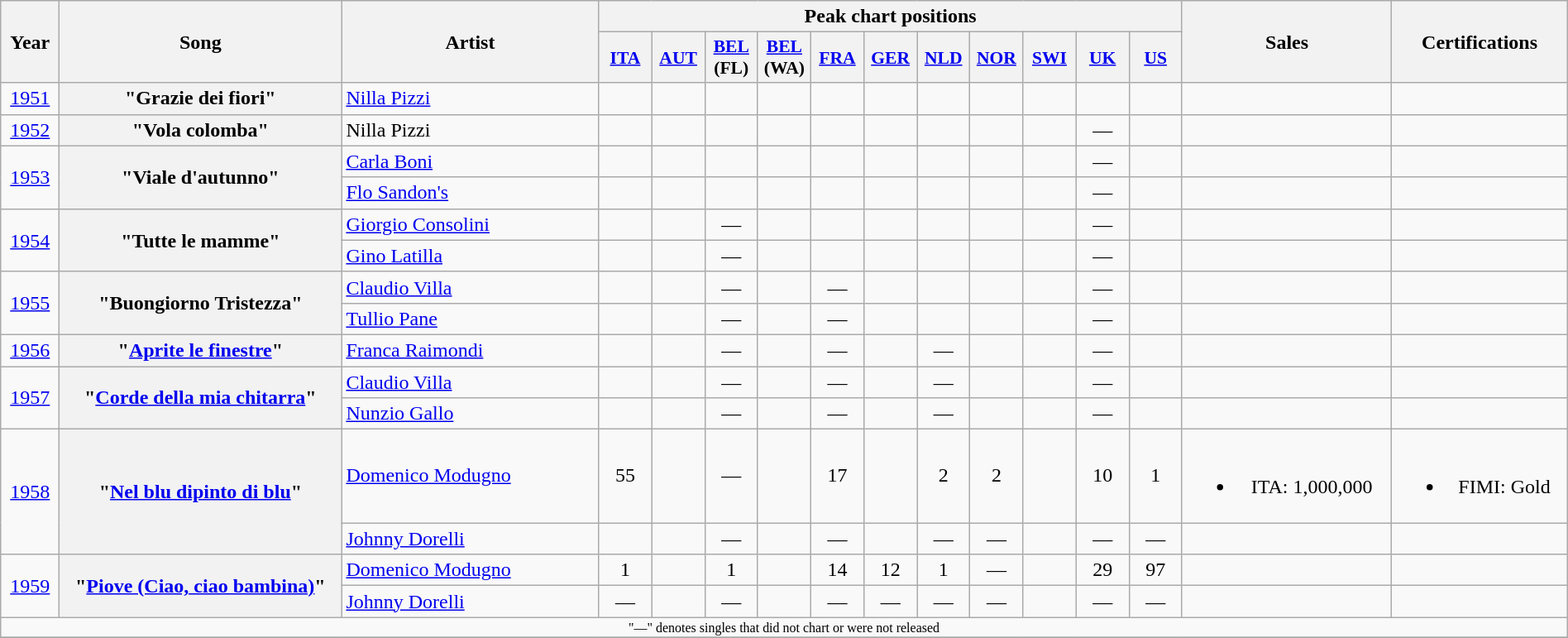<table class="wikitable plainrowheaders" style="text-align:center;width:100%;">
<tr>
<th rowspan="2" style="width:40px;">Year</th>
<th rowspan="2" style="width:220px;">Song</th>
<th rowspan="2" style="width:200px;">Artist</th>
<th colspan="11">Peak chart positions</th>
<th rowspan="2">Sales</th>
<th rowspan="2">Certifications</th>
</tr>
<tr>
<th scope="col" style="width:2.5em;font-size:90%;"><a href='#'>ITA</a><br></th>
<th scope="col" style="width:2.5em;font-size:90%;"><a href='#'>AUT</a><br></th>
<th scope="col" style="width:2.5em;font-size:90%;"><a href='#'>BEL</a><br>(FL)<br></th>
<th scope="col" style="width:2.5em;font-size:90%;"><a href='#'>BEL</a><br>(WA)<br></th>
<th scope="col" style="width:2.5em;font-size:90%;"><a href='#'>FRA</a><br></th>
<th scope="col" style="width:2.5em;font-size:90%;"><a href='#'>GER</a><br></th>
<th scope="col" style="width:2.5em;font-size:90%;"><a href='#'>NLD</a><br></th>
<th scope="col" style="width:2.5em;font-size:90%;"><a href='#'>NOR</a><br></th>
<th scope="col" style="width:2.5em;font-size:90%;"><a href='#'>SWI</a><br></th>
<th scope="col" style="width:2.5em;font-size:90%;"><a href='#'>UK</a><br></th>
<th scope="col" style="width:2.5em;font-size:90%;"><a href='#'>US</a><br></th>
</tr>
<tr>
<td><a href='#'>1951</a></td>
<th scope="row">"Grazie dei fiori"</th>
<td style="text-align:left;"><a href='#'>Nilla Pizzi</a></td>
<td></td>
<td></td>
<td></td>
<td></td>
<td></td>
<td></td>
<td></td>
<td></td>
<td></td>
<td></td>
<td></td>
<td></td>
<td></td>
</tr>
<tr>
<td><a href='#'>1952</a></td>
<th scope="row">"Vola colomba"</th>
<td style="text-align:left;">Nilla Pizzi</td>
<td></td>
<td></td>
<td></td>
<td></td>
<td></td>
<td></td>
<td></td>
<td></td>
<td></td>
<td>—</td>
<td></td>
<td></td>
<td></td>
</tr>
<tr>
<td rowspan="2"><a href='#'>1953</a></td>
<th rowspan="2" scope="row">"Viale d'autunno"</th>
<td style="text-align:left;"><a href='#'>Carla Boni</a></td>
<td></td>
<td></td>
<td></td>
<td></td>
<td></td>
<td></td>
<td></td>
<td></td>
<td></td>
<td>—</td>
<td></td>
<td></td>
<td></td>
</tr>
<tr>
<td style="text-align:left;"><a href='#'>Flo Sandon's</a></td>
<td></td>
<td></td>
<td></td>
<td></td>
<td></td>
<td></td>
<td></td>
<td></td>
<td></td>
<td>—</td>
<td></td>
<td></td>
<td></td>
</tr>
<tr>
<td rowspan="2"><a href='#'>1954</a></td>
<th rowspan="2" scope="row">"Tutte le mamme"</th>
<td style="text-align:left;"><a href='#'>Giorgio Consolini</a></td>
<td></td>
<td></td>
<td>—</td>
<td></td>
<td></td>
<td></td>
<td></td>
<td></td>
<td></td>
<td>—</td>
<td></td>
<td></td>
<td></td>
</tr>
<tr>
<td style="text-align:left;"><a href='#'>Gino Latilla</a></td>
<td></td>
<td></td>
<td>—</td>
<td></td>
<td></td>
<td></td>
<td></td>
<td></td>
<td></td>
<td>—</td>
<td></td>
<td></td>
<td></td>
</tr>
<tr>
<td rowspan="2"><a href='#'>1955</a></td>
<th rowspan="2" scope="row">"Buongiorno Tristezza"</th>
<td style="text-align:left;"><a href='#'>Claudio Villa</a></td>
<td></td>
<td></td>
<td>—</td>
<td></td>
<td>—</td>
<td></td>
<td></td>
<td></td>
<td></td>
<td>—</td>
<td></td>
<td></td>
<td></td>
</tr>
<tr>
<td style="text-align:left;"><a href='#'>Tullio Pane</a></td>
<td></td>
<td></td>
<td>—</td>
<td></td>
<td>—</td>
<td></td>
<td></td>
<td></td>
<td></td>
<td>—</td>
<td></td>
<td></td>
<td></td>
</tr>
<tr>
<td><a href='#'>1956</a></td>
<th scope="row">"<a href='#'>Aprite le finestre</a>"</th>
<td style="text-align:left;"><a href='#'>Franca Raimondi</a></td>
<td></td>
<td></td>
<td>—</td>
<td></td>
<td>—</td>
<td></td>
<td>—</td>
<td></td>
<td></td>
<td>—</td>
<td></td>
<td></td>
<td></td>
</tr>
<tr>
<td rowspan="2"><a href='#'>1957</a></td>
<th rowspan="2" scope="row">"<a href='#'>Corde della mia chitarra</a>"</th>
<td style="text-align:left;"><a href='#'>Claudio Villa</a></td>
<td></td>
<td></td>
<td>—</td>
<td></td>
<td>—</td>
<td></td>
<td>—</td>
<td></td>
<td></td>
<td>—</td>
<td></td>
<td></td>
<td></td>
</tr>
<tr>
<td style="text-align:left;"><a href='#'>Nunzio Gallo</a></td>
<td></td>
<td></td>
<td>—</td>
<td></td>
<td>—</td>
<td></td>
<td>—</td>
<td></td>
<td></td>
<td>—</td>
<td></td>
<td></td>
<td></td>
</tr>
<tr>
<td rowspan="2"><a href='#'>1958</a></td>
<th rowspan="2" scope="row">"<a href='#'>Nel blu dipinto di blu</a>"</th>
<td style="text-align:left;"><a href='#'>Domenico Modugno</a></td>
<td>55</td>
<td></td>
<td>—</td>
<td></td>
<td>17</td>
<td></td>
<td>2</td>
<td>2</td>
<td></td>
<td>10</td>
<td>1</td>
<td><br><ul><li>ITA: 1,000,000</li></ul></td>
<td><br><ul><li>FIMI: Gold</li></ul></td>
</tr>
<tr>
<td style="text-align:left;"><a href='#'>Johnny Dorelli</a></td>
<td></td>
<td></td>
<td>—</td>
<td></td>
<td>—</td>
<td></td>
<td>—</td>
<td>—</td>
<td></td>
<td>—</td>
<td>—</td>
<td></td>
<td></td>
</tr>
<tr>
<td rowspan="2"><a href='#'>1959</a></td>
<th rowspan="2" scope="row">"<a href='#'>Piove (Ciao, ciao bambina)</a>"</th>
<td style="text-align:left;"><a href='#'>Domenico Modugno</a></td>
<td>1</td>
<td></td>
<td>1</td>
<td></td>
<td>14</td>
<td>12</td>
<td>1</td>
<td>—</td>
<td></td>
<td>29</td>
<td>97</td>
<td></td>
<td></td>
</tr>
<tr>
<td style="text-align:left;"><a href='#'>Johnny Dorelli</a></td>
<td>—</td>
<td></td>
<td>—</td>
<td></td>
<td>—</td>
<td>—</td>
<td>—</td>
<td>—</td>
<td></td>
<td>—</td>
<td>—</td>
<td></td>
<td></td>
</tr>
<tr>
<td colspan="30" style="text-align:center;font-size:8pt">"—" denotes singles that did not chart or were not released</td>
</tr>
<tr>
</tr>
</table>
